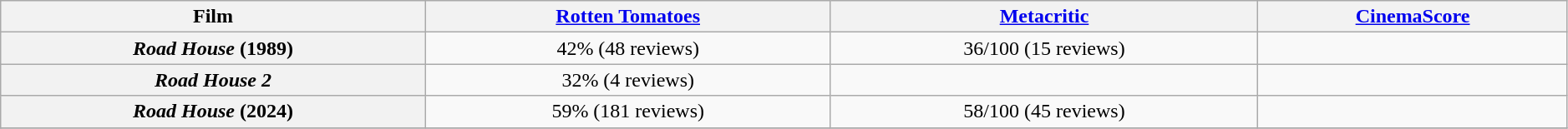<table class="wikitable sortable" style="width:99%; text-align:center;">
<tr>
<th>Film</th>
<th><a href='#'>Rotten Tomatoes</a></th>
<th><a href='#'>Metacritic</a></th>
<th><a href='#'>CinemaScore</a></th>
</tr>
<tr>
<th><em>Road House</em> (1989)</th>
<td>42% (48 reviews)</td>
<td>36/100 (15 reviews)</td>
<td></td>
</tr>
<tr>
<th><em>Road House 2</em></th>
<td>32% (4 reviews)</td>
<td></td>
<td></td>
</tr>
<tr>
<th><em>Road House</em> (2024)</th>
<td>59% (181 reviews)</td>
<td>58/100 (45 reviews)</td>
<td></td>
</tr>
<tr>
</tr>
</table>
